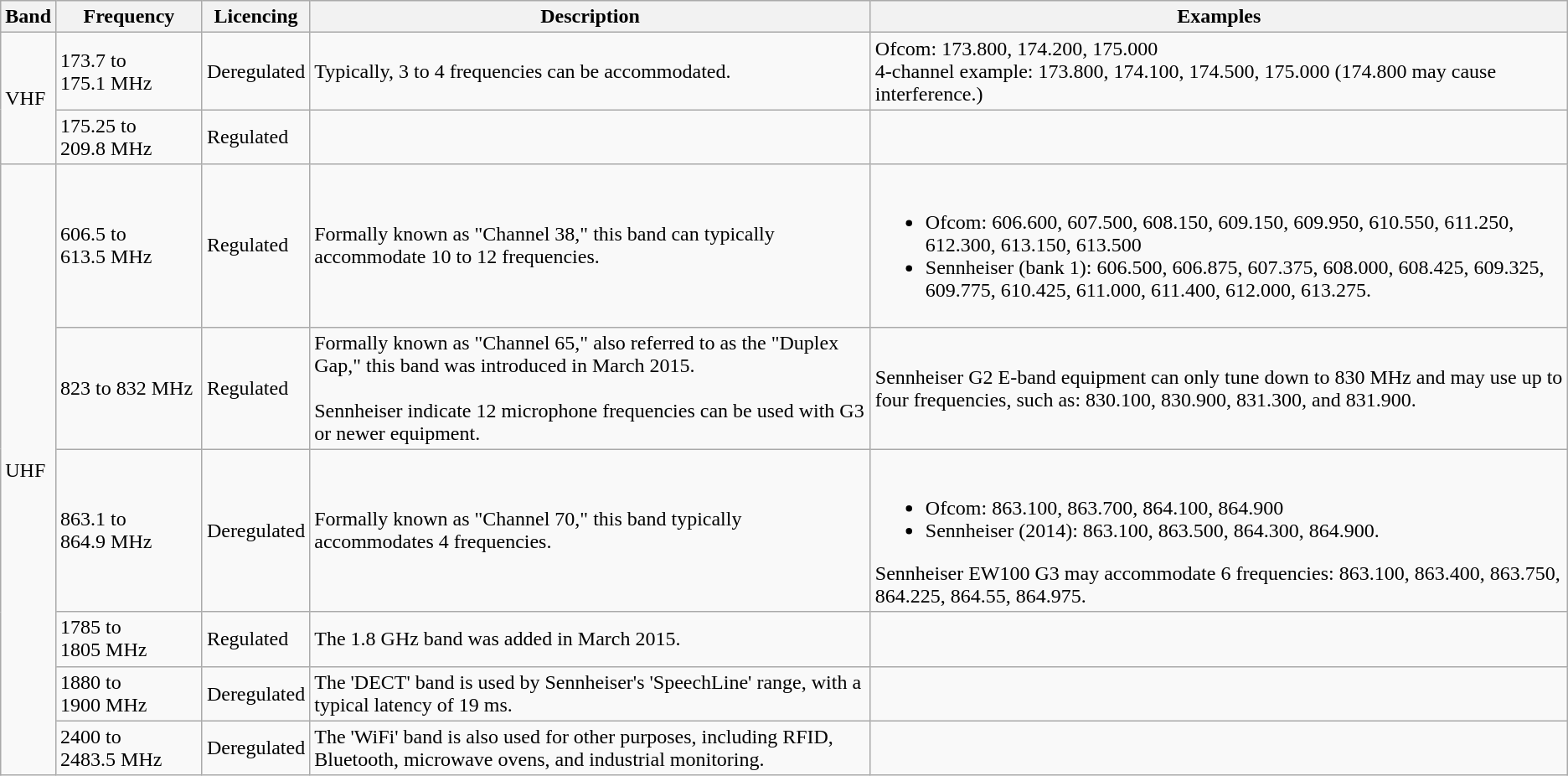<table class="wikitable">
<tr>
<th>Band</th>
<th>Frequency</th>
<th>Licencing</th>
<th>Description</th>
<th>Examples</th>
</tr>
<tr>
<td rowspan="2">VHF</td>
<td>173.7 to 175.1 MHz</td>
<td>Deregulated</td>
<td>Typically, 3 to 4 frequencies can be accommodated.</td>
<td>Ofcom: 173.800, 174.200, 175.000<br>4-channel example: 173.800, 174.100, 174.500, 175.000 (174.800 may cause interference.)</td>
</tr>
<tr>
<td>175.25 to 209.8 MHz</td>
<td>Regulated</td>
<td></td>
<td></td>
</tr>
<tr>
<td rowspan="6">UHF</td>
<td>606.5 to 613.5 MHz</td>
<td>Regulated</td>
<td>Formally known as "Channel 38," this band can typically accommodate 10 to 12 frequencies.</td>
<td><br><ul><li>Ofcom: 606.600, 607.500, 608.150, 609.150, 609.950, 610.550, 611.250, 612.300, 613.150, 613.500</li><li>Sennheiser (bank 1): 606.500, 606.875, 607.375, 608.000, 608.425, 609.325, 609.775, 610.425, 611.000, 611.400, 612.000, 613.275.</li></ul></td>
</tr>
<tr>
<td>823 to 832 MHz</td>
<td>Regulated</td>
<td>Formally known as "Channel 65," also referred to as the "Duplex Gap," this band was introduced in March 2015.<br><br>Sennheiser indicate 12 microphone frequencies can be used with G3 or newer equipment.</td>
<td>Sennheiser G2 E-band equipment can only tune down to 830 MHz and may use up to four frequencies, such as: 830.100, 830.900, 831.300, and 831.900.</td>
</tr>
<tr>
<td>863.1 to 864.9 MHz</td>
<td>Deregulated</td>
<td>Formally known as "Channel 70," this band typically accommodates 4 frequencies.</td>
<td><br><ul><li>Ofcom: 863.100, 863.700, 864.100, 864.900</li><li>Sennheiser (2014): 863.100, 863.500, 864.300, 864.900.</li></ul>Sennheiser EW100 G3 may accommodate 6 frequencies: 863.100, 863.400, 863.750, 864.225, 864.55, 864.975.</td>
</tr>
<tr>
<td>1785 to 1805 MHz</td>
<td>Regulated</td>
<td>The 1.8 GHz band was added in March 2015.</td>
<td></td>
</tr>
<tr>
<td>1880 to 1900 MHz</td>
<td>Deregulated</td>
<td>The 'DECT' band is used by Sennheiser's 'SpeechLine' range, with a typical latency of 19 ms.</td>
<td></td>
</tr>
<tr>
<td>2400 to 2483.5 MHz</td>
<td>Deregulated</td>
<td>The 'WiFi' band is also used for other purposes, including RFID, Bluetooth, microwave ovens, and industrial monitoring.</td>
<td></td>
</tr>
</table>
